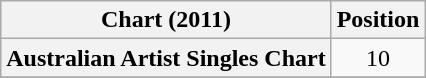<table class="wikitable plainrowheaders">
<tr>
<th scope="col">Chart (2011)</th>
<th scope="col">Position</th>
</tr>
<tr>
<th scope="row">Australian Artist Singles Chart</th>
<td style="text-align:center;">10</td>
</tr>
<tr>
</tr>
</table>
